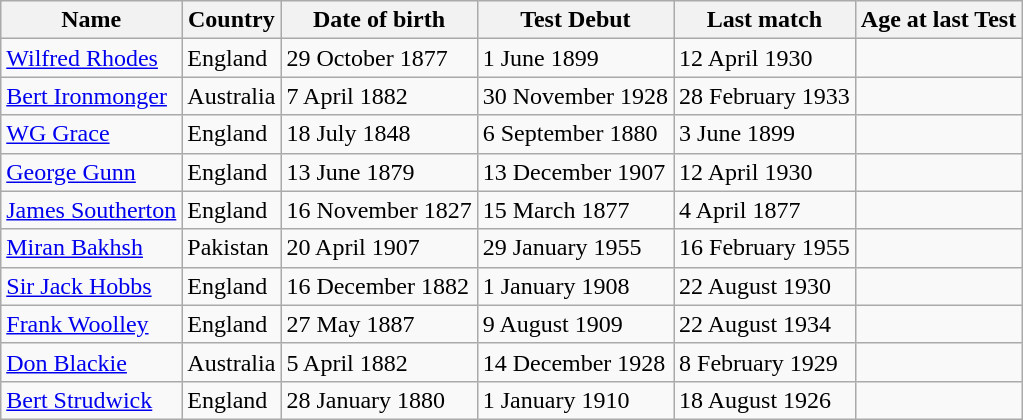<table class=wikitable>
<tr>
<th>Name</th>
<th>Country</th>
<th>Date of birth</th>
<th>Test Debut</th>
<th>Last match</th>
<th>Age at last Test</th>
</tr>
<tr>
<td><a href='#'>Wilfred Rhodes</a></td>
<td>England</td>
<td>29 October 1877</td>
<td>1 June 1899</td>
<td>12 April 1930</td>
<td></td>
</tr>
<tr>
<td><a href='#'>Bert Ironmonger</a></td>
<td>Australia</td>
<td>7 April 1882</td>
<td>30 November 1928</td>
<td>28 February 1933</td>
<td></td>
</tr>
<tr>
<td><a href='#'>WG Grace</a></td>
<td>England</td>
<td>18 July 1848</td>
<td>6 September 1880</td>
<td>3 June 1899</td>
<td></td>
</tr>
<tr>
<td><a href='#'>George Gunn</a></td>
<td>England</td>
<td>13 June 1879</td>
<td>13 December 1907</td>
<td>12 April 1930</td>
<td></td>
</tr>
<tr>
<td><a href='#'>James Southerton</a></td>
<td>England</td>
<td>16 November 1827</td>
<td>15 March 1877</td>
<td>4 April 1877</td>
<td></td>
</tr>
<tr>
<td><a href='#'>Miran Bakhsh</a></td>
<td>Pakistan</td>
<td>20 April 1907</td>
<td>29 January 1955</td>
<td>16 February 1955</td>
<td></td>
</tr>
<tr>
<td><a href='#'>Sir Jack Hobbs</a></td>
<td>England</td>
<td>16 December 1882</td>
<td>1 January 1908</td>
<td>22 August 1930</td>
<td></td>
</tr>
<tr>
<td><a href='#'>Frank Woolley</a></td>
<td>England</td>
<td>27 May 1887</td>
<td>9 August 1909</td>
<td>22 August 1934</td>
<td></td>
</tr>
<tr>
<td><a href='#'>Don Blackie</a></td>
<td>Australia</td>
<td>5 April 1882</td>
<td>14 December 1928</td>
<td>8 February 1929</td>
<td></td>
</tr>
<tr>
<td><a href='#'>Bert Strudwick</a></td>
<td>England</td>
<td>28 January 1880</td>
<td>1 January 1910</td>
<td>18 August 1926</td>
<td></td>
</tr>
</table>
